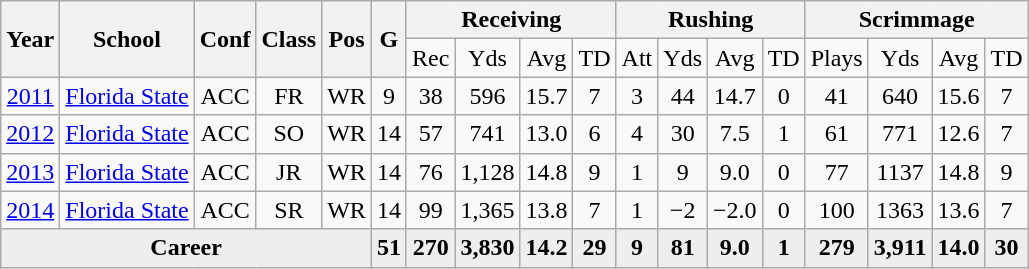<table class="wikitable" style="text-align:center">
<tr>
<th rowspan="2">Year</th>
<th rowspan="2">School</th>
<th rowspan="2">Conf</th>
<th rowspan="2">Class</th>
<th rowspan="2">Pos</th>
<th rowspan="2">G</th>
<th colspan="4">Receiving</th>
<th colspan="4">Rushing</th>
<th colspan="4">Scrimmage</th>
</tr>
<tr>
<td>Rec</td>
<td>Yds</td>
<td>Avg</td>
<td>TD</td>
<td>Att</td>
<td>Yds</td>
<td>Avg</td>
<td>TD</td>
<td>Plays</td>
<td>Yds</td>
<td>Avg</td>
<td>TD</td>
</tr>
<tr>
<td><a href='#'>2011</a></td>
<td><a href='#'>Florida State</a></td>
<td>ACC</td>
<td>FR</td>
<td>WR</td>
<td>9</td>
<td>38</td>
<td>596</td>
<td>15.7</td>
<td>7</td>
<td>3</td>
<td>44</td>
<td>14.7</td>
<td>0</td>
<td>41</td>
<td>640</td>
<td>15.6</td>
<td>7</td>
</tr>
<tr>
<td><a href='#'>2012</a></td>
<td><a href='#'>Florida State</a></td>
<td>ACC</td>
<td>SO</td>
<td>WR</td>
<td>14</td>
<td>57</td>
<td>741</td>
<td>13.0</td>
<td>6</td>
<td>4</td>
<td>30</td>
<td>7.5</td>
<td>1</td>
<td>61</td>
<td>771</td>
<td>12.6</td>
<td>7</td>
</tr>
<tr>
<td><a href='#'>2013</a></td>
<td><a href='#'>Florida State</a></td>
<td>ACC</td>
<td>JR</td>
<td>WR</td>
<td>14</td>
<td>76</td>
<td>1,128</td>
<td>14.8</td>
<td>9</td>
<td>1</td>
<td>9</td>
<td>9.0</td>
<td>0</td>
<td>77</td>
<td>1137</td>
<td>14.8</td>
<td>9</td>
</tr>
<tr>
<td><a href='#'>2014</a></td>
<td><a href='#'>Florida State</a></td>
<td>ACC</td>
<td>SR</td>
<td>WR</td>
<td>14</td>
<td>99</td>
<td>1,365</td>
<td>13.8</td>
<td>7</td>
<td>1</td>
<td>−2</td>
<td>−2.0</td>
<td>0</td>
<td>100</td>
<td>1363</td>
<td>13.6</td>
<td>7</td>
</tr>
<tr class="sortbottom" style="background:#eee;">
<td colspan=5><strong>Career</strong></td>
<td style="font-weight:bold;">51</td>
<td style="font-weight:bold;">270</td>
<td style="font-weight:bold;">3,830</td>
<td style="font-weight:bold;">14.2</td>
<td style="font-weight:bold;">29</td>
<td style="font-weight:bold;">9</td>
<td style="font-weight:bold;">81</td>
<td style="font-weight:bold;">9.0</td>
<td style="font-weight:bold;">1</td>
<td style="font-weight:bold;">279</td>
<td style="font-weight:bold;">3,911</td>
<td style="font-weight:bold;">14.0</td>
<td style="font-weight:bold;">30</td>
</tr>
</table>
